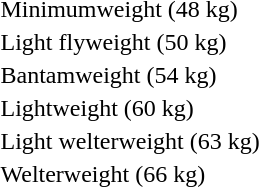<table>
<tr>
<td rowspan=2>Minimumweight (48 kg)<br></td>
<td rowspan=2></td>
<td rowspan=2></td>
<td></td>
</tr>
<tr>
<td></td>
</tr>
<tr>
<td rowspan=2>Light flyweight (50 kg)<br></td>
<td rowspan=2></td>
<td rowspan=2></td>
<td></td>
</tr>
<tr>
<td></td>
</tr>
<tr>
<td rowspan=2>Bantamweight (54 kg)<br></td>
<td rowspan=2></td>
<td rowspan=2></td>
<td></td>
</tr>
<tr>
<td></td>
</tr>
<tr>
<td rowspan=2>Lightweight (60 kg)<br></td>
<td rowspan=2></td>
<td rowspan=2></td>
<td></td>
</tr>
<tr>
<td></td>
</tr>
<tr>
<td rowspan=2>Light welterweight (63 kg)<br></td>
<td rowspan=2></td>
<td rowspan=2></td>
<td></td>
</tr>
<tr>
<td></td>
</tr>
<tr>
<td rowspan=2>Welterweight (66 kg)<br></td>
<td rowspan=2></td>
<td rowspan=2></td>
<td></td>
</tr>
<tr>
<td></td>
</tr>
</table>
